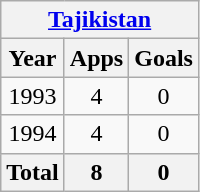<table class="wikitable" style="text-align:center">
<tr>
<th colspan=3><a href='#'>Tajikistan</a></th>
</tr>
<tr>
<th>Year</th>
<th>Apps</th>
<th>Goals</th>
</tr>
<tr>
<td>1993</td>
<td>4</td>
<td>0</td>
</tr>
<tr>
<td>1994</td>
<td>4</td>
<td>0</td>
</tr>
<tr>
<th>Total</th>
<th>8</th>
<th>0</th>
</tr>
</table>
